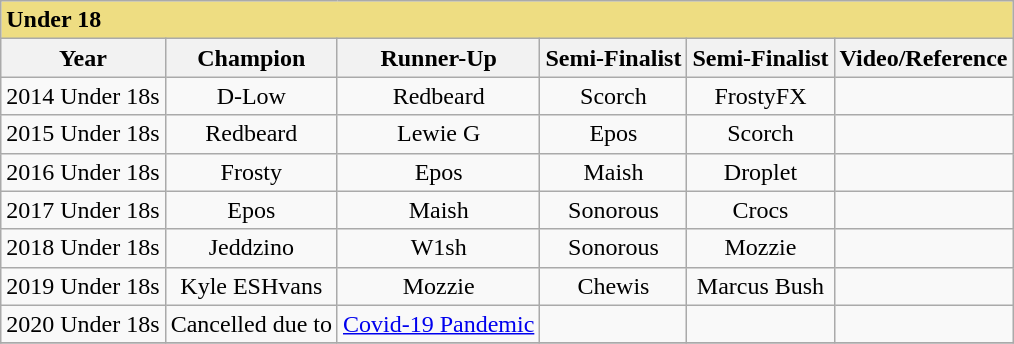<table class="wikitable" style="text-align: center">
<tr>
<td bgcolor=#EEDD82 colspan=7 align=left><span><strong>Under 18</strong></span></td>
</tr>
<tr>
<th>Year</th>
<th>Champion</th>
<th>Runner-Up</th>
<th>Semi-Finalist</th>
<th>Semi-Finalist</th>
<th>Video/Reference</th>
</tr>
<tr>
<td>2014 Under 18s</td>
<td>D-Low  </td>
<td>Redbeard</td>
<td>Scorch</td>
<td>FrostyFX</td>
<td></td>
</tr>
<tr>
<td>2015 Under 18s</td>
<td>Redbeard</td>
<td>Lewie G</td>
<td>Epos</td>
<td>Scorch</td>
<td></td>
</tr>
<tr>
<td>2016 Under 18s</td>
<td>Frosty</td>
<td>Epos</td>
<td>Maish</td>
<td>Droplet</td>
<td></td>
</tr>
<tr>
<td>2017 Under 18s</td>
<td>Epos</td>
<td>Maish</td>
<td>Sonorous</td>
<td>Crocs</td>
<td></td>
</tr>
<tr>
<td>2018 Under 18s</td>
<td>Jeddzino</td>
<td>W1sh</td>
<td>Sonorous</td>
<td>Mozzie</td>
<td></td>
</tr>
<tr>
<td>2019 Under 18s</td>
<td>Kyle ESHvans</td>
<td>Mozzie</td>
<td>Chewis</td>
<td>Marcus Bush</td>
<td></td>
</tr>
<tr>
<td>2020 Under 18s</td>
<td>Cancelled due to</td>
<td><a href='#'>Covid-19 Pandemic</a></td>
<td></td>
<td></td>
<td></td>
</tr>
<tr>
</tr>
</table>
